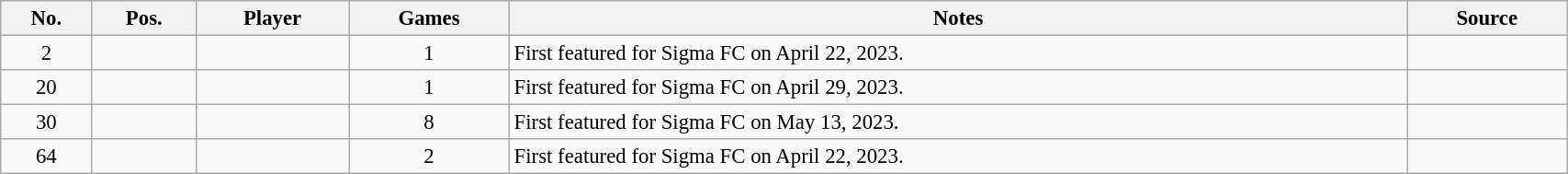<table class="wikitable sortable" style="width:90%; text-align:center; font-size:95%; text-align:left;">
<tr>
<th>No.</th>
<th>Pos.</th>
<th>Player</th>
<th>Games</th>
<th>Notes</th>
<th>Source</th>
</tr>
<tr>
<td align=center>2</td>
<td align=center></td>
<td></td>
<td align=center>1</td>
<td>First featured for Sigma FC on April 22, 2023.</td>
<td></td>
</tr>
<tr>
<td align=center>20</td>
<td align=center></td>
<td></td>
<td align=center>1</td>
<td>First featured for Sigma FC on April 29, 2023.</td>
<td></td>
</tr>
<tr>
<td align=center>30</td>
<td align=center></td>
<td></td>
<td align=center>8</td>
<td>First featured for Sigma FC on May 13, 2023.</td>
<td></td>
</tr>
<tr>
<td align=center>64</td>
<td align=center></td>
<td></td>
<td align=center>2</td>
<td>First featured for Sigma FC on April 22, 2023.</td>
<td></td>
</tr>
</table>
